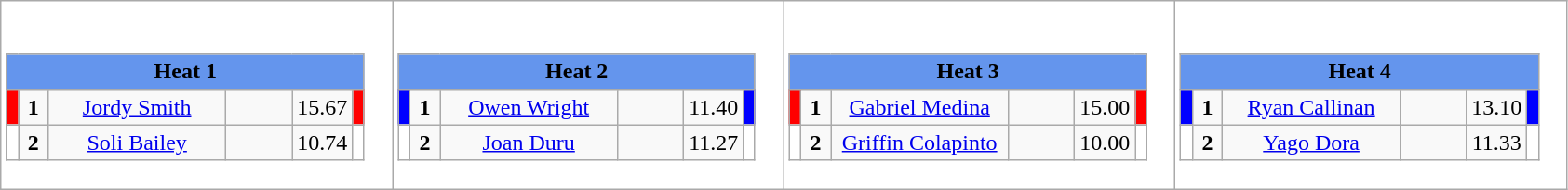<table class="wikitable" style="background:#fff;">
<tr>
<td><div><br><table class="wikitable">
<tr>
<td colspan="6"  style="text-align:center; background:#6495ed;"><strong>Heat 1</strong></td>
</tr>
<tr>
<td style="width:01px; background: #f00;"></td>
<td style="width:14px; text-align:center;"><strong>1</strong></td>
<td style="width:120px; text-align:center;"><a href='#'>Jordy Smith</a></td>
<td style="width:40px; text-align:center;"></td>
<td style="width:20px; text-align:center;">15.67</td>
<td style="width:01px; background: #f00;"></td>
</tr>
<tr>
<td style="width:01px; background: #fff;"></td>
<td style="width:14px; text-align:center;"><strong>2</strong></td>
<td style="width:120px; text-align:center;"><a href='#'>Soli Bailey</a></td>
<td style="width:40px; text-align:center;"></td>
<td style="width:20px; text-align:center;">10.74</td>
<td style="width:01px; background: #fff;"></td>
</tr>
</table>
</div></td>
<td><div><br><table class="wikitable">
<tr>
<td colspan="6"  style="text-align:center; background:#6495ed;"><strong>Heat 2</strong></td>
</tr>
<tr>
<td style="width:01px; background: #00f;"></td>
<td style="width:14px; text-align:center;"><strong>1</strong></td>
<td style="width:120px; text-align:center;"><a href='#'>Owen Wright</a></td>
<td style="width:40px; text-align:center;"></td>
<td style="width:20px; text-align:center;">11.40</td>
<td style="width:01px; background: #00f;"></td>
</tr>
<tr>
<td style="width:01px; background: #fff;"></td>
<td style="width:14px; text-align:center;"><strong>2</strong></td>
<td style="width:120px; text-align:center;"><a href='#'>Joan Duru</a></td>
<td style="width:40px; text-align:center;"></td>
<td style="width:20px; text-align:center;">11.27</td>
<td style="width:01px; background: #fff;"></td>
</tr>
</table>
</div></td>
<td><div><br><table class="wikitable">
<tr>
<td colspan="6"  style="text-align:center; background:#6495ed;"><strong>Heat 3</strong></td>
</tr>
<tr>
<td style="width:01px; background: #f00;"></td>
<td style="width:14px; text-align:center;"><strong>1</strong></td>
<td style="width:120px; text-align:center;"><a href='#'>Gabriel Medina</a></td>
<td style="width:40px; text-align:center;"></td>
<td style="width:20px; text-align:center;">15.00</td>
<td style="width:01px; background: #f00;"></td>
</tr>
<tr>
<td style="width:01px; background: #fff;"></td>
<td style="width:14px; text-align:center;"><strong>2</strong></td>
<td style="width:120px; text-align:center;"><a href='#'>Griffin Colapinto</a></td>
<td style="width:40px; text-align:center;"></td>
<td style="width:20px; text-align:center;">10.00</td>
<td style="width:01px; background: #fff;"></td>
</tr>
</table>
</div></td>
<td><div><br><table class="wikitable">
<tr>
<td colspan="6"  style="text-align:center; background:#6495ed;"><strong>Heat 4</strong></td>
</tr>
<tr>
<td style="width:01px; background: #00f;"></td>
<td style="width:14px; text-align:center;"><strong>1</strong></td>
<td style="width:120px; text-align:center;"><a href='#'>Ryan Callinan</a></td>
<td style="width:40px; text-align:center;"></td>
<td style="width:20px; text-align:center;">13.10</td>
<td style="width:01px; background: #00f;"></td>
</tr>
<tr>
<td style="width:01px; background: #fff;"></td>
<td style="width:14px; text-align:center;"><strong>2</strong></td>
<td style="width:120px; text-align:center;"><a href='#'>Yago Dora</a></td>
<td style="width:40px; text-align:center;"></td>
<td style="width:20px; text-align:center;">11.33</td>
<td style="width:01px; background: #fff;"></td>
</tr>
</table>
</div></td>
</tr>
</table>
